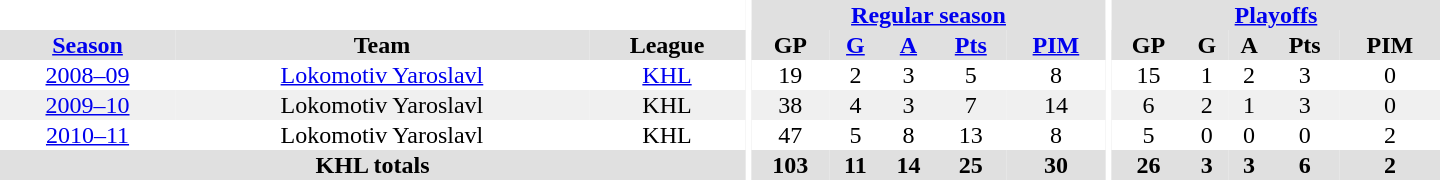<table border="0" cellpadding="1" cellspacing="0" style="text-align:center; width:60em">
<tr bgcolor="#e0e0e0">
<th colspan="3" bgcolor="#ffffff"></th>
<th rowspan="100" bgcolor="#ffffff"></th>
<th colspan="5"><a href='#'>Regular season</a></th>
<th rowspan="100" bgcolor="#ffffff"></th>
<th colspan="5"><a href='#'>Playoffs</a></th>
</tr>
<tr bgcolor="#e0e0e0">
<th><a href='#'>Season</a></th>
<th>Team</th>
<th>League</th>
<th>GP</th>
<th><a href='#'>G</a></th>
<th><a href='#'>A</a></th>
<th><a href='#'>Pts</a></th>
<th><a href='#'>PIM</a></th>
<th>GP</th>
<th>G</th>
<th>A</th>
<th>Pts</th>
<th>PIM</th>
</tr>
<tr>
<td><a href='#'>2008–09</a></td>
<td><a href='#'>Lokomotiv Yaroslavl</a></td>
<td><a href='#'>KHL</a></td>
<td>19</td>
<td>2</td>
<td>3</td>
<td>5</td>
<td>8</td>
<td>15</td>
<td>1</td>
<td>2</td>
<td>3</td>
<td>0</td>
</tr>
<tr bgcolor="#f0f0f0">
<td><a href='#'>2009–10</a></td>
<td>Lokomotiv Yaroslavl</td>
<td>KHL</td>
<td>38</td>
<td>4</td>
<td>3</td>
<td>7</td>
<td>14</td>
<td>6</td>
<td>2</td>
<td>1</td>
<td>3</td>
<td>0</td>
</tr>
<tr>
<td><a href='#'>2010–11</a></td>
<td>Lokomotiv Yaroslavl</td>
<td>KHL</td>
<td>47</td>
<td>5</td>
<td>8</td>
<td>13</td>
<td>8</td>
<td>5</td>
<td>0</td>
<td>0</td>
<td>0</td>
<td>2</td>
</tr>
<tr bgcolor="#e0e0e0">
<th colspan="3">KHL totals</th>
<th>103</th>
<th>11</th>
<th>14</th>
<th>25</th>
<th>30</th>
<th>26</th>
<th>3</th>
<th>3</th>
<th>6</th>
<th>2</th>
</tr>
</table>
